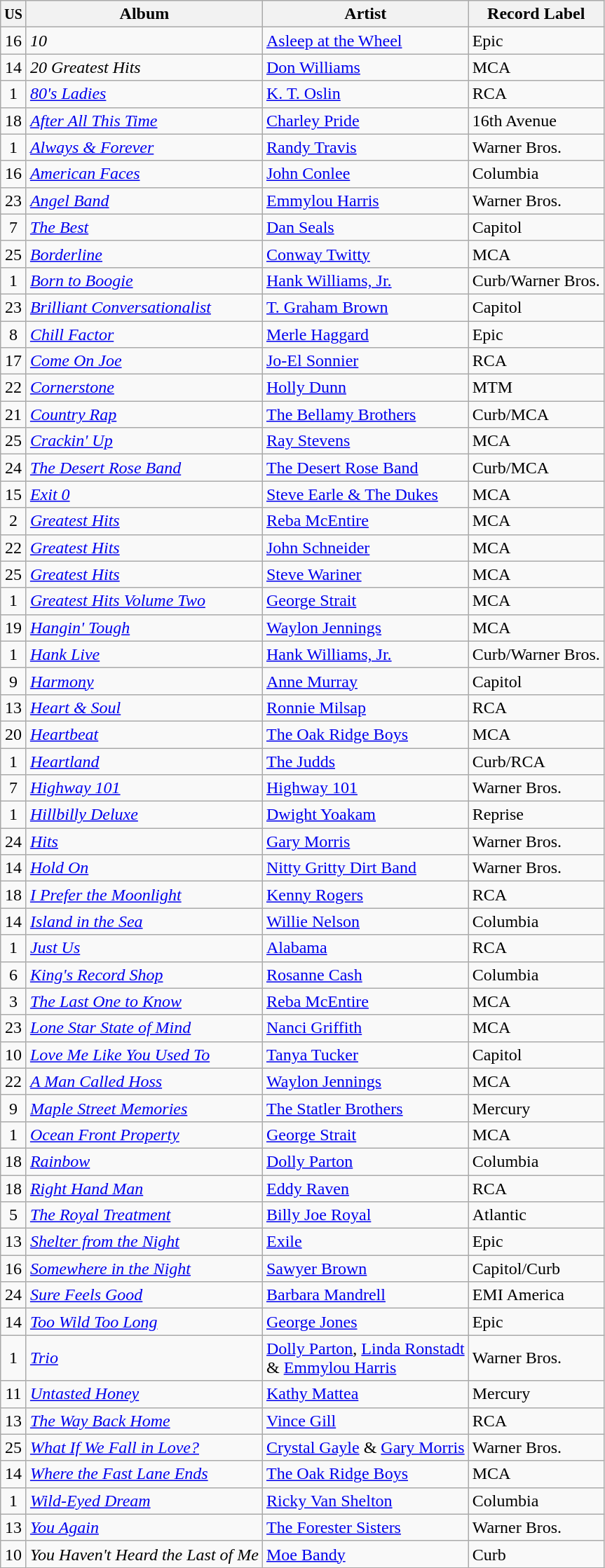<table class="wikitable sortable">
<tr>
<th><small>US</small></th>
<th>Album</th>
<th>Artist</th>
<th>Record Label</th>
</tr>
<tr>
<td align="center">16</td>
<td><em>10</em></td>
<td><a href='#'>Asleep at the Wheel</a></td>
<td>Epic</td>
</tr>
<tr>
<td align="center">14</td>
<td><em>20 Greatest Hits</em></td>
<td><a href='#'>Don Williams</a></td>
<td>MCA</td>
</tr>
<tr>
<td align="center">1</td>
<td><em><a href='#'>80's Ladies</a></em></td>
<td><a href='#'>K. T. Oslin</a></td>
<td>RCA</td>
</tr>
<tr>
<td align="center">18</td>
<td><em><a href='#'>After All This Time</a></em></td>
<td><a href='#'>Charley Pride</a></td>
<td>16th Avenue</td>
</tr>
<tr>
<td align="center">1</td>
<td><em><a href='#'>Always & Forever</a></em></td>
<td><a href='#'>Randy Travis</a></td>
<td>Warner Bros.</td>
</tr>
<tr>
<td align="center">16</td>
<td><em><a href='#'>American Faces</a></em></td>
<td><a href='#'>John Conlee</a></td>
<td>Columbia</td>
</tr>
<tr>
<td align="center">23</td>
<td><em><a href='#'>Angel Band</a></em></td>
<td><a href='#'>Emmylou Harris</a></td>
<td>Warner Bros.</td>
</tr>
<tr>
<td align="center">7</td>
<td><em><a href='#'>The Best</a></em></td>
<td><a href='#'>Dan Seals</a></td>
<td>Capitol</td>
</tr>
<tr>
<td align="center">25</td>
<td><em><a href='#'>Borderline</a></em></td>
<td><a href='#'>Conway Twitty</a></td>
<td>MCA</td>
</tr>
<tr>
<td align="center">1</td>
<td><em><a href='#'>Born to Boogie</a></em></td>
<td><a href='#'>Hank Williams, Jr.</a></td>
<td>Curb/Warner Bros.</td>
</tr>
<tr>
<td align="center">23</td>
<td><em><a href='#'>Brilliant Conversationalist</a></em></td>
<td><a href='#'>T. Graham Brown</a></td>
<td>Capitol</td>
</tr>
<tr>
<td align="center">8</td>
<td><em><a href='#'>Chill Factor</a></em></td>
<td><a href='#'>Merle Haggard</a></td>
<td>Epic</td>
</tr>
<tr>
<td align="center">17</td>
<td><em><a href='#'>Come On Joe</a></em></td>
<td><a href='#'>Jo-El Sonnier</a></td>
<td>RCA</td>
</tr>
<tr>
<td align="center">22</td>
<td><em><a href='#'>Cornerstone</a></em></td>
<td><a href='#'>Holly Dunn</a></td>
<td>MTM</td>
</tr>
<tr>
<td align="center">21</td>
<td><em><a href='#'>Country Rap</a></em></td>
<td><a href='#'>The Bellamy Brothers</a></td>
<td>Curb/MCA</td>
</tr>
<tr>
<td align="center">25</td>
<td><em><a href='#'>Crackin' Up</a></em></td>
<td><a href='#'>Ray Stevens</a></td>
<td>MCA</td>
</tr>
<tr>
<td align="center">24</td>
<td><em><a href='#'>The Desert Rose Band</a></em></td>
<td><a href='#'>The Desert Rose Band</a></td>
<td>Curb/MCA</td>
</tr>
<tr>
<td align="center">15</td>
<td><em><a href='#'>Exit 0</a></em></td>
<td><a href='#'>Steve Earle & The Dukes</a></td>
<td>MCA</td>
</tr>
<tr>
<td align="center">2</td>
<td><em><a href='#'>Greatest Hits</a></em></td>
<td><a href='#'>Reba McEntire</a></td>
<td>MCA</td>
</tr>
<tr>
<td align="center">22</td>
<td><em><a href='#'>Greatest Hits</a></em></td>
<td><a href='#'>John Schneider</a></td>
<td>MCA</td>
</tr>
<tr>
<td align="center">25</td>
<td><em><a href='#'>Greatest Hits</a></em></td>
<td><a href='#'>Steve Wariner</a></td>
<td>MCA</td>
</tr>
<tr>
<td align="center">1</td>
<td><em><a href='#'>Greatest Hits Volume Two</a></em></td>
<td><a href='#'>George Strait</a></td>
<td>MCA</td>
</tr>
<tr>
<td align="center">19</td>
<td><em><a href='#'>Hangin' Tough</a></em></td>
<td><a href='#'>Waylon Jennings</a></td>
<td>MCA</td>
</tr>
<tr>
<td align="center">1</td>
<td><em><a href='#'>Hank Live</a></em></td>
<td><a href='#'>Hank Williams, Jr.</a></td>
<td>Curb/Warner Bros.</td>
</tr>
<tr>
<td align="center">9</td>
<td><em><a href='#'>Harmony</a></em></td>
<td><a href='#'>Anne Murray</a></td>
<td>Capitol</td>
</tr>
<tr>
<td align="center">13</td>
<td><em><a href='#'>Heart & Soul</a></em></td>
<td><a href='#'>Ronnie Milsap</a></td>
<td>RCA</td>
</tr>
<tr>
<td align="center">20</td>
<td><em><a href='#'>Heartbeat</a></em></td>
<td><a href='#'>The Oak Ridge Boys</a></td>
<td>MCA</td>
</tr>
<tr>
<td align="center">1</td>
<td><em><a href='#'>Heartland</a></em></td>
<td><a href='#'>The Judds</a></td>
<td>Curb/RCA</td>
</tr>
<tr>
<td align="center">7</td>
<td><em><a href='#'>Highway 101</a></em></td>
<td><a href='#'>Highway 101</a></td>
<td>Warner Bros.</td>
</tr>
<tr>
<td align="center">1</td>
<td><em><a href='#'>Hillbilly Deluxe</a></em></td>
<td><a href='#'>Dwight Yoakam</a></td>
<td>Reprise</td>
</tr>
<tr>
<td align="center">24</td>
<td><em><a href='#'>Hits</a></em></td>
<td><a href='#'>Gary Morris</a></td>
<td>Warner Bros.</td>
</tr>
<tr>
<td align="center">14</td>
<td><em><a href='#'>Hold On</a></em></td>
<td><a href='#'>Nitty Gritty Dirt Band</a></td>
<td>Warner Bros.</td>
</tr>
<tr>
<td align="center">18</td>
<td><em><a href='#'>I Prefer the Moonlight</a></em></td>
<td><a href='#'>Kenny Rogers</a></td>
<td>RCA</td>
</tr>
<tr>
<td align="center">14</td>
<td><em><a href='#'>Island in the Sea</a></em></td>
<td><a href='#'>Willie Nelson</a></td>
<td>Columbia</td>
</tr>
<tr>
<td align="center">1</td>
<td><em><a href='#'>Just Us</a></em></td>
<td><a href='#'>Alabama</a></td>
<td>RCA</td>
</tr>
<tr>
<td align="center">6</td>
<td><em><a href='#'>King's Record Shop</a></em></td>
<td><a href='#'>Rosanne Cash</a></td>
<td>Columbia</td>
</tr>
<tr>
<td align="center">3</td>
<td><em><a href='#'>The Last One to Know</a></em></td>
<td><a href='#'>Reba McEntire</a></td>
<td>MCA</td>
</tr>
<tr>
<td align="center">23</td>
<td><em><a href='#'>Lone Star State of Mind</a></em></td>
<td><a href='#'>Nanci Griffith</a></td>
<td>MCA</td>
</tr>
<tr>
<td align="center">10</td>
<td><em><a href='#'>Love Me Like You Used To</a></em></td>
<td><a href='#'>Tanya Tucker</a></td>
<td>Capitol</td>
</tr>
<tr>
<td align="center">22</td>
<td><em><a href='#'>A Man Called Hoss</a></em></td>
<td><a href='#'>Waylon Jennings</a></td>
<td>MCA</td>
</tr>
<tr>
<td align="center">9</td>
<td><em><a href='#'>Maple Street Memories</a></em></td>
<td><a href='#'>The Statler Brothers</a></td>
<td>Mercury</td>
</tr>
<tr>
<td align="center">1</td>
<td><em><a href='#'>Ocean Front Property</a></em></td>
<td><a href='#'>George Strait</a></td>
<td>MCA</td>
</tr>
<tr>
<td align="center">18</td>
<td><em><a href='#'>Rainbow</a></em></td>
<td><a href='#'>Dolly Parton</a></td>
<td>Columbia</td>
</tr>
<tr>
<td align="center">18</td>
<td><em><a href='#'>Right Hand Man</a></em></td>
<td><a href='#'>Eddy Raven</a></td>
<td>RCA</td>
</tr>
<tr>
<td align="center">5</td>
<td><em><a href='#'>The Royal Treatment</a></em></td>
<td><a href='#'>Billy Joe Royal</a></td>
<td>Atlantic</td>
</tr>
<tr>
<td align="center">13</td>
<td><em><a href='#'>Shelter from the Night</a></em></td>
<td><a href='#'>Exile</a></td>
<td>Epic</td>
</tr>
<tr>
<td align="center">16</td>
<td><em><a href='#'>Somewhere in the Night</a></em></td>
<td><a href='#'>Sawyer Brown</a></td>
<td>Capitol/Curb</td>
</tr>
<tr>
<td align="center">24</td>
<td><em><a href='#'>Sure Feels Good</a></em></td>
<td><a href='#'>Barbara Mandrell</a></td>
<td>EMI America</td>
</tr>
<tr>
<td align="center">14</td>
<td><em><a href='#'>Too Wild Too Long</a></em></td>
<td><a href='#'>George Jones</a></td>
<td>Epic</td>
</tr>
<tr>
<td align="center">1</td>
<td><em><a href='#'>Trio</a></em></td>
<td><a href='#'>Dolly Parton</a>, <a href='#'>Linda Ronstadt</a><br>& <a href='#'>Emmylou Harris</a></td>
<td>Warner Bros.</td>
</tr>
<tr>
<td align="center">11</td>
<td><em><a href='#'>Untasted Honey</a></em></td>
<td><a href='#'>Kathy Mattea</a></td>
<td>Mercury</td>
</tr>
<tr>
<td align="center">13</td>
<td><em><a href='#'>The Way Back Home</a></em></td>
<td><a href='#'>Vince Gill</a></td>
<td>RCA</td>
</tr>
<tr>
<td align="center">25</td>
<td><em><a href='#'>What If We Fall in Love?</a></em></td>
<td><a href='#'>Crystal Gayle</a> & <a href='#'>Gary Morris</a></td>
<td>Warner Bros.</td>
</tr>
<tr>
<td align="center">14</td>
<td><em><a href='#'>Where the Fast Lane Ends</a></em></td>
<td><a href='#'>The Oak Ridge Boys</a></td>
<td>MCA</td>
</tr>
<tr>
<td align="center">1</td>
<td><em><a href='#'>Wild-Eyed Dream</a></em></td>
<td><a href='#'>Ricky Van Shelton</a></td>
<td>Columbia</td>
</tr>
<tr>
<td align="center">13</td>
<td><em><a href='#'>You Again</a></em></td>
<td><a href='#'>The Forester Sisters</a></td>
<td>Warner Bros.</td>
</tr>
<tr>
<td align="center">10</td>
<td><em>You Haven't Heard the Last of Me</em></td>
<td><a href='#'>Moe Bandy</a></td>
<td>Curb</td>
</tr>
</table>
